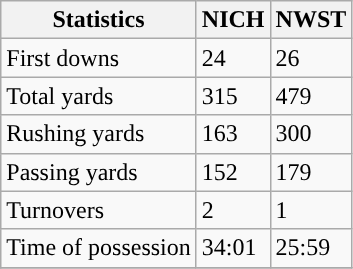<table class="wikitable">
<tr>
<th>Statistics</th>
<th>NICH</th>
<th>NWST</th>
</tr>
<tr>
<td>First downs</td>
<td>24</td>
<td>26</td>
</tr>
<tr>
<td>Total yards</td>
<td>315</td>
<td>479</td>
</tr>
<tr>
<td>Rushing yards</td>
<td>163</td>
<td>300</td>
</tr>
<tr>
<td>Passing yards</td>
<td>152</td>
<td>179</td>
</tr>
<tr>
<td>Turnovers</td>
<td>2</td>
<td>1</td>
</tr>
<tr>
<td>Time of possession</td>
<td>34:01</td>
<td>25:59</td>
</tr>
<tr>
</tr>
</table>
